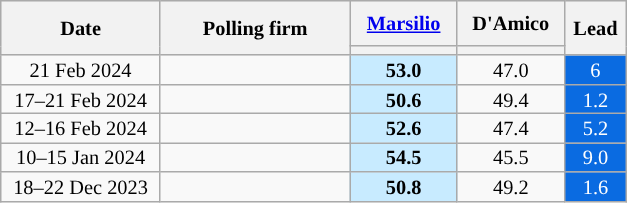<table class="wikitable collapsible collapsed" style="text-align:center;font-size:85%;line-height:13px">
<tr style="height:30px; background-color:#E9E9E9">
<th style="width:100px;" rowspan="2">Date</th>
<th style="width:120px;" rowspan="2">Polling firm</th>
<th style="width:65px;"><a href='#'>Marsilio</a></th>
<th style="width:65px;">D'Amico</th>
<th style="width:35px;" rowspan="2">Lead</th>
</tr>
<tr>
<th style="background:"></th>
<th style="background:"></th>
</tr>
<tr>
<td>21 Feb 2024</td>
<td></td>
<td style="background:#C8EBFF"><strong>53.0</strong></td>
<td>47.0</td>
<td style="background:#0A6BE1; color:white;">6</td>
</tr>
<tr>
<td>17–21 Feb 2024</td>
<td></td>
<td style="background:#C8EBFF"><strong>50.6</strong></td>
<td>49.4</td>
<td style="background:#0A6BE1; color:white;">1.2</td>
</tr>
<tr>
<td>12–16 Feb 2024</td>
<td></td>
<td style="background:#C8EBFF"><strong>52.6</strong></td>
<td>47.4</td>
<td style="background:#0A6BE1; color:white;">5.2</td>
</tr>
<tr>
<td>10–15 Jan 2024</td>
<td></td>
<td style="background:#C8EBFF"><strong>54.5</strong></td>
<td>45.5</td>
<td style="background:#0A6BE1; color:white;">9.0</td>
</tr>
<tr>
<td>18–22 Dec 2023</td>
<td></td>
<td style="background:#C8EBFF"><strong>50.8</strong></td>
<td>49.2</td>
<td style="background:#0A6BE1; color:white;">1.6</td>
</tr>
</table>
